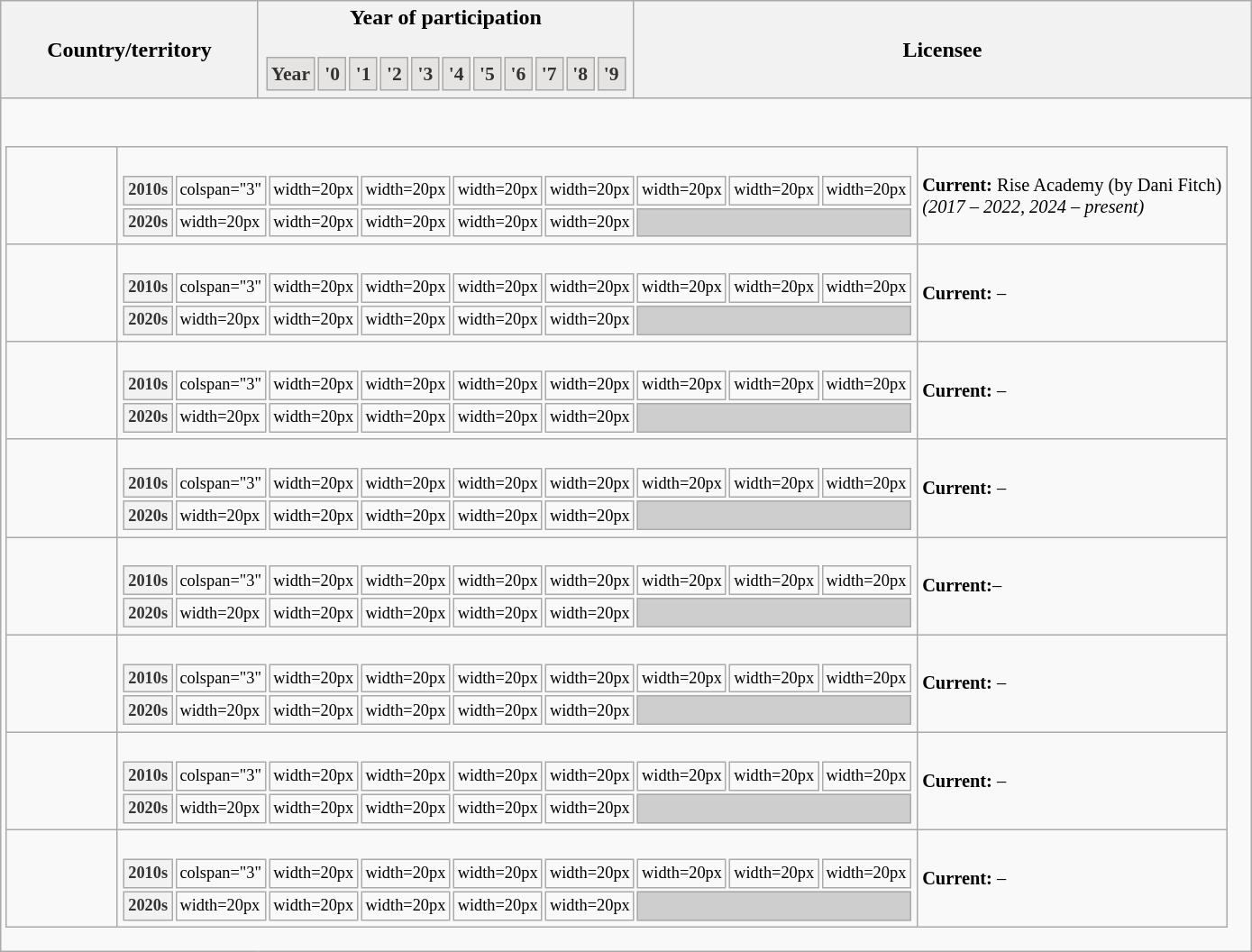<table class="wikitable sticky-header" style="margin-right:2em">
<tr>
<th width=183px>Country/territory</th>
<th width=270px>Year of participation<br><br><table class="toccolours" style="font-size: 90%">
<tr>
<th width=30px style = "background: #E5E4E2; color: #333333; text-align:center ">Year</th>
<th width=20px style = "background: #E5E4E2; color: #333333; text-align:center ">'0</th>
<th width=20px style = "background: #E5E4E2; color: #333333; text-align:center ">'1</th>
<th width=20px style = "background: #E5E4E2; color: #333333; text-align:center ">'2</th>
<th width=20px style = "background: #E5E4E2; color: #333333; text-align:center ">'3</th>
<th width=20px style = "background: #E5E4E2; color: #333333; text-align:center ">'4</th>
<th width=20px style = "background: #E5E4E2; color: #333333; text-align:center ">'5</th>
<th width=20px style = "background: #E5E4E2; color: #333333; text-align:center ">'6</th>
<th width=20px style = "background: #E5E4E2; color: #333333; text-align:center ">'7</th>
<th width=20px style = "background: #E5E4E2; color: #333333; text-align:center ">'8</th>
<th width=20px style = "background: #E5E4E2; color: #333333; text-align:center ">'9</th>
</tr>
</table>
</th>
<th width=450px>Licensee</th>
</tr>
<tr>
<td colspan=3><br><table class="wikitable" style="font-size: 85%">
<tr>
<td width=177px></td>
<td width=272px><br><table class="toccolours" style="font-size: 90%">
<tr>
<th style = "color: #333333; text-align:center ">2010s</th>
<td>colspan="3"  </td>
<td>width=20px  </td>
<td>width=20px  </td>
<td>width=20px  </td>
<td>width=20px  </td>
<td>width=20px  </td>
<td>width=20px  </td>
<td>width=20px  </td>
</tr>
<tr>
<th style = "color: #333333; text-align:center ">2020s</th>
<td>width=20px  </td>
<td>width=20px  </td>
<td>width=20px  </td>
<td>width=20px  </td>
<td>width=20px  </td>
<td colspan=5 width=20px style = "background: #CECECE; color: #333333; text-align:center"></td>
</tr>
</table>
</td>
<td width=445px><strong>Current:</strong> Rise Academy (by Dani Fitch) <em>(2017 – 2022, 2024 – present)</em><br></td>
</tr>
<tr>
<td></td>
<td><br><table class="toccolours" style="font-size: 90%">
<tr>
<th style = "color: #333333; text-align:center ">2010s</th>
<td>colspan="3"  </td>
<td>width=20px  </td>
<td>width=20px  </td>
<td>width=20px  </td>
<td>width=20px  </td>
<td>width=20px  </td>
<td>width=20px  </td>
<td>width=20px  </td>
</tr>
<tr>
<th style = "color: #333333; text-align:center ">2020s</th>
<td>width=20px  </td>
<td>width=20px  </td>
<td>width=20px  </td>
<td>width=20px  </td>
<td>width=20px  </td>
<td colspan=5 width=20px style = "background: #CECECE; color: #333333; text-align:center"></td>
</tr>
</table>
</td>
<td><strong>Current:</strong> –<br></td>
</tr>
<tr>
<td></td>
<td><br><table class="toccolours" style="font-size: 90%">
<tr>
<th style = "color: #333333; text-align:center ">2010s</th>
<td>colspan="3"  </td>
<td>width=20px  </td>
<td>width=20px  </td>
<td>width=20px  </td>
<td>width=20px  </td>
<td>width=20px  </td>
<td>width=20px  </td>
<td>width=20px  </td>
</tr>
<tr>
<th style = "color: #333333; text-align:center ">2020s</th>
<td>width=20px  </td>
<td>width=20px  </td>
<td>width=20px  </td>
<td>width=20px  </td>
<td>width=20px  </td>
<td colspan=5 width=20px style = "background: #CECECE; color: #333333; text-align:center"></td>
</tr>
</table>
</td>
<td><strong>Current:</strong> – <br></td>
</tr>
<tr>
<td></td>
<td><br><table class="toccolours" style="font-size: 90%">
<tr>
<th style = "color: #333333; text-align:center ">2010s</th>
<td>colspan="3"  </td>
<td>width=20px  </td>
<td>width=20px  </td>
<td>width=20px  </td>
<td>width=20px  </td>
<td>width=20px  </td>
<td>width=20px  </td>
<td>width=20px  </td>
</tr>
<tr>
<th style = "color: #333333; text-align:center ">2020s</th>
<td>width=20px  </td>
<td>width=20px  </td>
<td>width=20px  </td>
<td>width=20px  </td>
<td>width=20px  </td>
<td colspan=5 width=20px style = "background: #CECECE; color: #333333; text-align:center"></td>
</tr>
</table>
</td>
<td><strong>Current:</strong> –<br></td>
</tr>
<tr>
<td></td>
<td><br><table class="toccolours" style="font-size: 90%">
<tr>
<th style = "color: #333333; text-align:center ">2010s</th>
<td>colspan="3"  </td>
<td>width=20px  </td>
<td>width=20px  </td>
<td>width=20px  </td>
<td>width=20px  </td>
<td>width=20px  </td>
<td>width=20px  </td>
<td>width=20px  </td>
</tr>
<tr>
<th style = "color: #333333; text-align:center ">2020s</th>
<td>width=20px  </td>
<td>width=20px  </td>
<td>width=20px  </td>
<td>width=20px  </td>
<td>width=20px  </td>
<td colspan=5 width=20px style = "background: #CECECE; color: #333333; text-align:center"></td>
</tr>
</table>
</td>
<td><strong>Current:</strong>–<br></td>
</tr>
<tr>
<td></td>
<td><br><table class="toccolours" style="font-size: 90%">
<tr>
<th style = "color: #333333; text-align:center ">2010s</th>
<td>colspan="3"  </td>
<td>width=20px  </td>
<td>width=20px  </td>
<td>width=20px  </td>
<td>width=20px  </td>
<td>width=20px  </td>
<td>width=20px  </td>
<td>width=20px  </td>
</tr>
<tr>
<th style = "color: #333333; text-align:center ">2020s</th>
<td>width=20px  </td>
<td>width=20px  </td>
<td>width=20px  </td>
<td>width=20px  </td>
<td>width=20px  </td>
<td colspan=5 width=20px style = "background: #CECECE; color: #333333; text-align:center"></td>
</tr>
</table>
</td>
<td><strong>Current:</strong> –<br></td>
</tr>
<tr>
<td></td>
<td><br><table class="toccolours" style="font-size: 90%">
<tr>
<th style = "color: #333333; text-align:center ">2010s</th>
<td>colspan="3"  </td>
<td>width=20px  </td>
<td>width=20px  </td>
<td>width=20px  </td>
<td>width=20px  </td>
<td>width=20px  </td>
<td>width=20px  </td>
<td>width=20px  </td>
</tr>
<tr>
<th style = "color: #333333; text-align:center ">2020s</th>
<td>width=20px  </td>
<td>width=20px  </td>
<td>width=20px  </td>
<td>width=20px  </td>
<td>width=20px  </td>
<td colspan=5 width=20px style = "background: #CECECE; color: #333333; text-align:center"></td>
</tr>
</table>
</td>
<td><strong>Current:</strong> – <br></td>
</tr>
<tr>
<td></td>
<td><br><table class="toccolours" style="font-size: 90%">
<tr>
<th style = "color: #333333; text-align:center ">2010s</th>
<td>colspan="3"  </td>
<td>width=20px  </td>
<td>width=20px  </td>
<td>width=20px  </td>
<td>width=20px  </td>
<td>width=20px  </td>
<td>width=20px  </td>
<td>width=20px  </td>
</tr>
<tr>
<th style = "color: #333333; text-align:center ">2020s</th>
<td>width=20px  </td>
<td>width=20px  </td>
<td>width=20px  </td>
<td>width=20px  </td>
<td>width=20px  </td>
<td colspan=5 width=20px style = "background: #CECECE; color: #333333; text-align:center"></td>
</tr>
</table>
</td>
<td><strong>Current:</strong> –<br></td>
</tr>
</table>
</td>
</tr>
</table>
